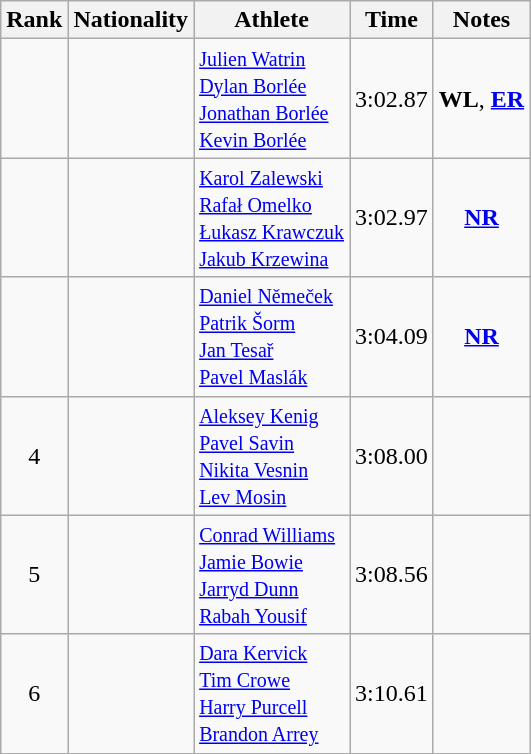<table class="wikitable sortable" style="text-align:center">
<tr>
<th>Rank</th>
<th>Nationality</th>
<th>Athlete</th>
<th>Time</th>
<th>Notes</th>
</tr>
<tr>
<td></td>
<td align=left></td>
<td align=left><small><a href='#'>Julien Watrin</a> <br> <a href='#'>Dylan Borlée</a><br><a href='#'>Jonathan Borlée</a> <br> <a href='#'>Kevin Borlée</a></small></td>
<td>3:02.87</td>
<td><strong>WL</strong>, <strong><a href='#'>ER</a></strong></td>
</tr>
<tr>
<td></td>
<td align=left></td>
<td align=left><small><a href='#'>Karol Zalewski</a> <br> <a href='#'>Rafał Omelko</a><br><a href='#'>Łukasz Krawczuk</a> <br> <a href='#'>Jakub Krzewina</a></small></td>
<td>3:02.97</td>
<td><strong><a href='#'>NR</a></strong></td>
</tr>
<tr>
<td></td>
<td align=left></td>
<td align=left><small><a href='#'>Daniel Němeček</a> <br> <a href='#'>Patrik Šorm</a><br><a href='#'>Jan Tesař</a> <br> <a href='#'>Pavel Maslák</a></small></td>
<td>3:04.09</td>
<td><strong><a href='#'>NR</a></strong></td>
</tr>
<tr>
<td>4</td>
<td align=left></td>
<td align=left><small><a href='#'>Aleksey Kenig</a> <br> <a href='#'>Pavel Savin</a><br><a href='#'>Nikita Vesnin</a> <br> <a href='#'>Lev Mosin</a></small></td>
<td>3:08.00</td>
<td></td>
</tr>
<tr>
<td>5</td>
<td align=left></td>
<td align=left><small><a href='#'>Conrad Williams</a> <br> <a href='#'>Jamie Bowie</a><br><a href='#'>Jarryd Dunn</a> <br> <a href='#'>Rabah Yousif</a></small></td>
<td>3:08.56</td>
<td></td>
</tr>
<tr>
<td>6</td>
<td align=left></td>
<td align=left><small><a href='#'>Dara Kervick</a> <br> <a href='#'>Tim Crowe</a><br><a href='#'>Harry Purcell</a> <br> <a href='#'>Brandon Arrey</a></small></td>
<td>3:10.61</td>
<td></td>
</tr>
</table>
